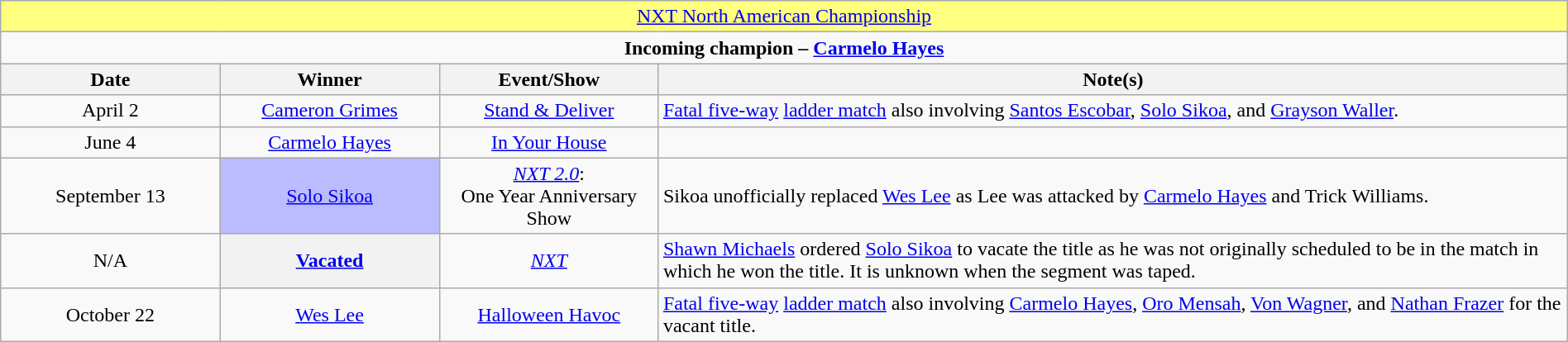<table class="wikitable" style="text-align:center; width:100%;">
<tr style="background:#FFFF80;">
<td colspan="4" style="text-align: center;"><a href='#'>NXT North American Championship</a></td>
</tr>
<tr>
<td colspan="4" style="text-align: center;"><strong>Incoming champion – <a href='#'>Carmelo Hayes</a></strong></td>
</tr>
<tr>
<th width=14%>Date</th>
<th width=14%>Winner</th>
<th width=14%>Event/Show</th>
<th width=58%>Note(s)</th>
</tr>
<tr>
<td>April 2</td>
<td><a href='#'>Cameron Grimes</a></td>
<td><a href='#'>Stand & Deliver</a></td>
<td align=left><a href='#'>Fatal five-way</a> <a href='#'>ladder match</a> also involving <a href='#'>Santos Escobar</a>, <a href='#'>Solo Sikoa</a>, and <a href='#'>Grayson Waller</a>.</td>
</tr>
<tr>
<td>June 4</td>
<td><a href='#'>Carmelo Hayes</a></td>
<td><a href='#'>In Your House</a></td>
<td></td>
</tr>
<tr>
<td>September 13</td>
<td style="background:#BBF;"><a href='#'>Solo Sikoa</a></td>
<td><em><a href='#'>NXT 2.0</a></em>:<br>One Year Anniversary Show</td>
<td align=left>Sikoa unofficially replaced <a href='#'>Wes Lee</a> as Lee was attacked by <a href='#'>Carmelo Hayes</a> and Trick Williams.</td>
</tr>
<tr>
<td>N/A<br></td>
<th><a href='#'>Vacated</a></th>
<td><em><a href='#'>NXT</a></em></td>
<td align=left><a href='#'>Shawn Michaels</a> ordered <a href='#'>Solo Sikoa</a> to vacate the title as he was not originally scheduled to be in the match in which he won the title. It is unknown when the segment was taped.</td>
</tr>
<tr>
<td>October 22</td>
<td><a href='#'>Wes Lee</a></td>
<td><a href='#'>Halloween Havoc</a></td>
<td align=left><a href='#'>Fatal five-way</a> <a href='#'>ladder match</a> also involving <a href='#'>Carmelo Hayes</a>, <a href='#'>Oro Mensah</a>, <a href='#'>Von Wagner</a>, and <a href='#'>Nathan Frazer</a> for the vacant title.</td>
</tr>
</table>
